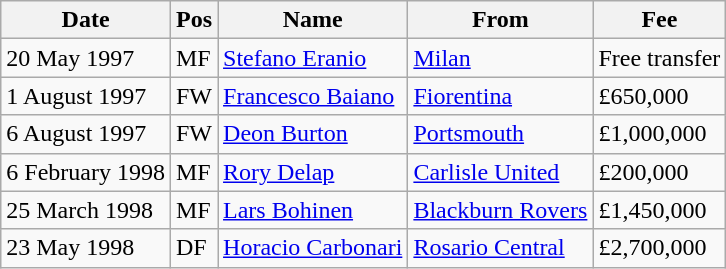<table class="wikitable">
<tr>
<th>Date</th>
<th>Pos</th>
<th>Name</th>
<th>From</th>
<th>Fee</th>
</tr>
<tr>
<td>20 May 1997</td>
<td>MF</td>
<td><a href='#'>Stefano Eranio</a></td>
<td><a href='#'>Milan</a></td>
<td>Free transfer</td>
</tr>
<tr>
<td>1 August 1997</td>
<td>FW</td>
<td><a href='#'>Francesco Baiano</a></td>
<td><a href='#'>Fiorentina</a></td>
<td>£650,000</td>
</tr>
<tr>
<td>6 August 1997</td>
<td>FW</td>
<td><a href='#'>Deon Burton</a></td>
<td><a href='#'>Portsmouth</a></td>
<td>£1,000,000</td>
</tr>
<tr>
<td>6 February 1998</td>
<td>MF</td>
<td><a href='#'>Rory Delap</a></td>
<td><a href='#'>Carlisle United</a></td>
<td>£200,000</td>
</tr>
<tr>
<td>25 March 1998</td>
<td>MF</td>
<td><a href='#'>Lars Bohinen</a></td>
<td><a href='#'>Blackburn Rovers</a></td>
<td>£1,450,000</td>
</tr>
<tr>
<td>23 May 1998</td>
<td>DF</td>
<td><a href='#'>Horacio Carbonari</a></td>
<td><a href='#'>Rosario Central</a></td>
<td>£2,700,000</td>
</tr>
</table>
